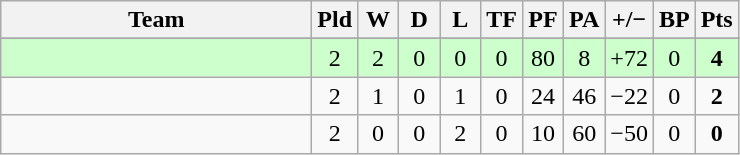<table class="wikitable" style="text-align:center">
<tr>
<th width="200">Team</th>
<th width="20">Pld</th>
<th width="20">W</th>
<th width="20">D</th>
<th width="20">L</th>
<th width="20">TF</th>
<th width="20">PF</th>
<th width="20">PA</th>
<th width="25">+/−</th>
<th width="20">BP</th>
<th width="20">Pts</th>
</tr>
<tr>
</tr>
<tr bgcolor=#ccffcc>
<td align=left></td>
<td>2</td>
<td>2</td>
<td>0</td>
<td>0</td>
<td>0</td>
<td>80</td>
<td>8</td>
<td>+72</td>
<td>0</td>
<td><strong>4</strong></td>
</tr>
<tr>
<td align=left></td>
<td>2</td>
<td>1</td>
<td>0</td>
<td>1</td>
<td>0</td>
<td>24</td>
<td>46</td>
<td>−22</td>
<td>0</td>
<td><strong>2</strong></td>
</tr>
<tr>
<td align=left></td>
<td>2</td>
<td>0</td>
<td>0</td>
<td>2</td>
<td>0</td>
<td>10</td>
<td>60</td>
<td>−50</td>
<td>0</td>
<td><strong>0</strong></td>
</tr>
</table>
